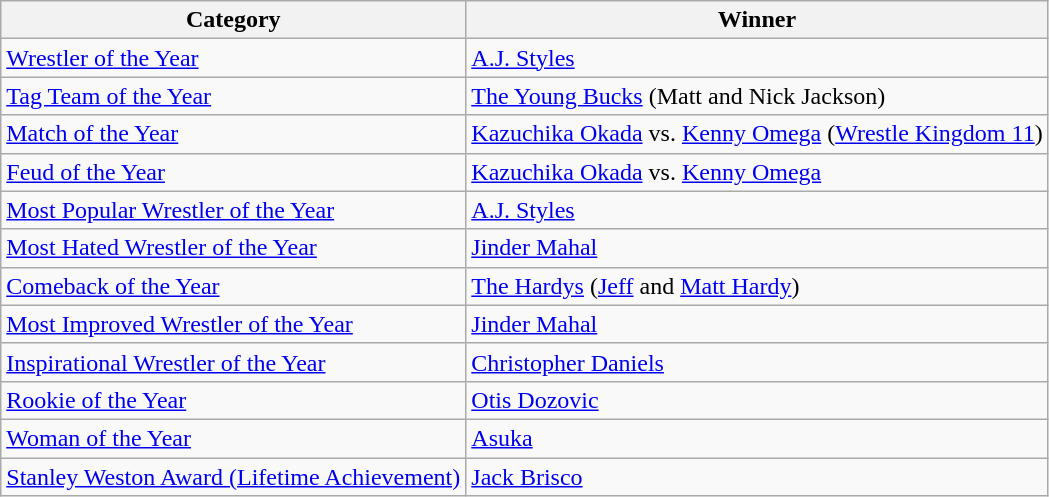<table class="wikitable">
<tr>
<th>Category</th>
<th>Winner</th>
</tr>
<tr>
<td><a href='#'>Wrestler of the Year</a></td>
<td><a href='#'>A.J. Styles</a></td>
</tr>
<tr>
<td><a href='#'>Tag Team of the Year</a></td>
<td><a href='#'>The Young Bucks</a> (Matt and Nick Jackson)</td>
</tr>
<tr>
<td><a href='#'>Match of the Year</a></td>
<td><a href='#'>Kazuchika Okada</a> vs. <a href='#'>Kenny Omega</a> (<a href='#'>Wrestle Kingdom 11</a>)</td>
</tr>
<tr>
<td><a href='#'>Feud of the Year</a></td>
<td><a href='#'>Kazuchika Okada</a> vs. <a href='#'>Kenny Omega</a></td>
</tr>
<tr>
<td><a href='#'>Most Popular Wrestler of the Year</a></td>
<td><a href='#'>A.J. Styles</a></td>
</tr>
<tr>
<td><a href='#'>Most Hated Wrestler of the Year</a></td>
<td><a href='#'>Jinder Mahal</a></td>
</tr>
<tr>
<td><a href='#'>Comeback of the Year</a></td>
<td><a href='#'>The Hardys</a> (<a href='#'>Jeff</a> and <a href='#'>Matt Hardy</a>)</td>
</tr>
<tr>
<td><a href='#'>Most Improved Wrestler of the Year</a></td>
<td><a href='#'>Jinder Mahal</a></td>
</tr>
<tr>
<td><a href='#'>Inspirational Wrestler of the Year</a></td>
<td><a href='#'>Christopher Daniels</a></td>
</tr>
<tr>
<td><a href='#'>Rookie of the Year</a></td>
<td><a href='#'>Otis Dozovic</a></td>
</tr>
<tr>
<td><a href='#'>Woman of the Year</a></td>
<td><a href='#'>Asuka</a></td>
</tr>
<tr>
<td><a href='#'>Stanley Weston Award (Lifetime Achievement)</a></td>
<td><a href='#'>Jack Brisco</a></td>
</tr>
</table>
